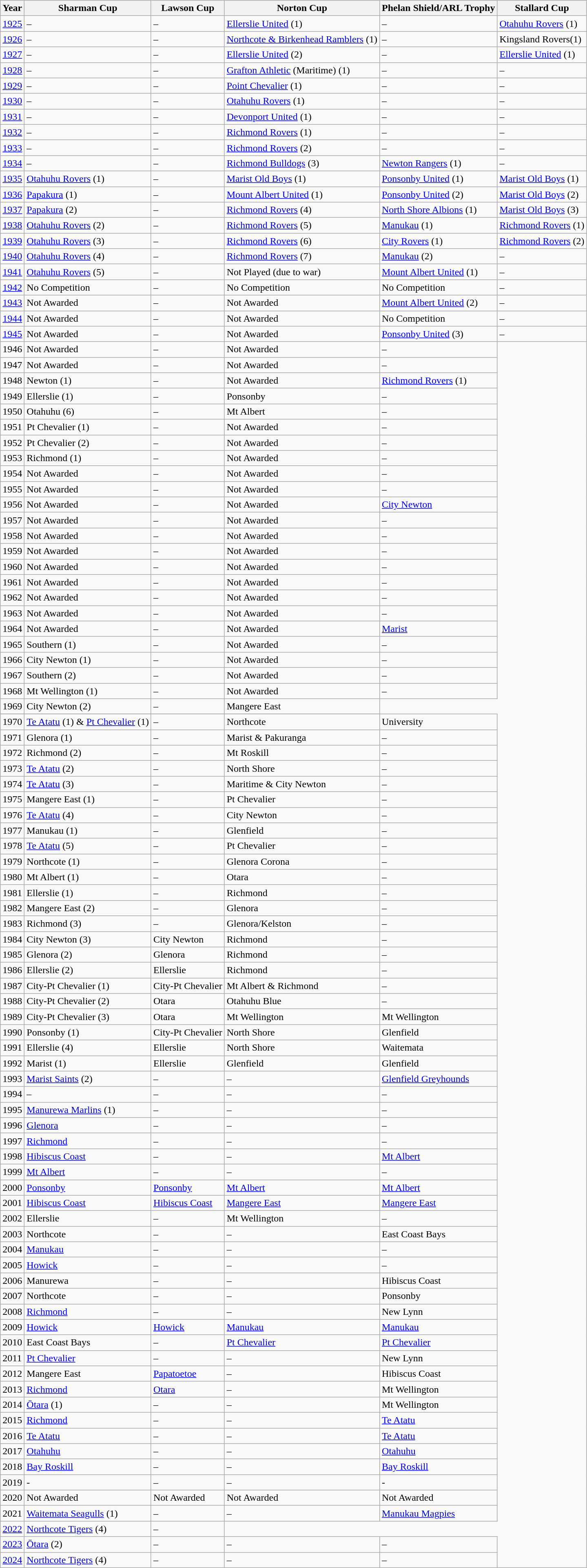<table class="wikitable">
<tr>
<th>Year</th>
<th>Sharman Cup</th>
<th>Lawson Cup</th>
<th>Norton Cup</th>
<th>Phelan Shield/ARL Trophy</th>
<th>Stallard Cup</th>
</tr>
<tr>
<td><a href='#'>1925</a></td>
<td>–</td>
<td>–</td>
<td><a href='#'>Ellerslie United</a> (1)</td>
<td>–</td>
<td><a href='#'>Otahuhu Rovers</a> (1) </td>
</tr>
<tr>
<td><a href='#'>1926</a></td>
<td>–</td>
<td>–</td>
<td><a href='#'>Northcote & Birkenhead Ramblers</a> (1)</td>
<td>–</td>
<td>Kingsland Rovers(1) </td>
</tr>
<tr>
<td><a href='#'>1927</a></td>
<td>–</td>
<td>–</td>
<td><a href='#'>Ellerslie United</a> (2) </td>
<td>–</td>
<td><a href='#'>Ellerslie United</a> (1) </td>
</tr>
<tr>
<td><a href='#'>1928</a></td>
<td>–</td>
<td>–</td>
<td><a href='#'>Grafton Athletic</a> (Maritime) (1)</td>
<td>–</td>
<td>–</td>
</tr>
<tr>
<td><a href='#'>1929</a></td>
<td>–</td>
<td>–</td>
<td><a href='#'>Point Chevalier</a> (1)</td>
<td>–</td>
<td>–</td>
</tr>
<tr>
<td><a href='#'>1930</a></td>
<td>–</td>
<td>–</td>
<td><a href='#'>Otahuhu Rovers</a> (1)</td>
<td>–</td>
<td>–</td>
</tr>
<tr>
<td><a href='#'>1931</a></td>
<td>–</td>
<td>–</td>
<td><a href='#'>Devonport United</a> (1)</td>
<td>–</td>
<td>–</td>
</tr>
<tr>
<td><a href='#'>1932</a></td>
<td>–</td>
<td>–</td>
<td><a href='#'>Richmond Rovers</a> (1)</td>
<td>–</td>
<td>–</td>
</tr>
<tr>
<td><a href='#'>1933</a></td>
<td>–</td>
<td>–</td>
<td><a href='#'>Richmond Rovers</a> (2)</td>
<td>–</td>
<td>–</td>
</tr>
<tr>
<td><a href='#'>1934</a></td>
<td>–</td>
<td>–</td>
<td><a href='#'>Richmond Bulldogs</a> (3) </td>
<td><a href='#'>Newton Rangers</a> (1) </td>
<td>–</td>
</tr>
<tr>
<td><a href='#'>1935</a></td>
<td><a href='#'>Otahuhu Rovers</a> (1) </td>
<td>–</td>
<td><a href='#'>Marist Old Boys</a> (1) </td>
<td><a href='#'>Ponsonby United</a> (1) </td>
<td><a href='#'>Marist Old Boys</a> (1) </td>
</tr>
<tr>
<td><a href='#'>1936</a></td>
<td><a href='#'>Papakura</a> (1) </td>
<td>–</td>
<td><a href='#'>Mount Albert United</a> (1) </td>
<td><a href='#'>Ponsonby United</a> (2) </td>
<td><a href='#'>Marist Old Boys</a> (2) </td>
</tr>
<tr>
<td><a href='#'>1937</a></td>
<td><a href='#'>Papakura</a> (2) </td>
<td>–</td>
<td><a href='#'>Richmond Rovers</a> (4)</td>
<td><a href='#'>North Shore Albions</a> (1) </td>
<td><a href='#'>Marist Old Boys</a> (3)</td>
</tr>
<tr>
<td><a href='#'>1938</a></td>
<td><a href='#'>Otahuhu Rovers</a> (2) </td>
<td>–</td>
<td><a href='#'>Richmond Rovers</a> (5)</td>
<td><a href='#'>Manukau</a> (1) </td>
<td><a href='#'>Richmond Rovers</a> (1) </td>
</tr>
<tr>
<td><a href='#'>1939</a></td>
<td><a href='#'>Otahuhu Rovers</a> (3)</td>
<td>–</td>
<td><a href='#'>Richmond Rovers</a> (6)</td>
<td><a href='#'>City Rovers</a> (1) </td>
<td><a href='#'>Richmond Rovers</a> (2)</td>
</tr>
<tr>
<td><a href='#'>1940</a></td>
<td><a href='#'>Otahuhu Rovers</a> (4) </td>
<td>–</td>
<td><a href='#'>Richmond Rovers</a> (7) </td>
<td><a href='#'>Manukau</a> (2) </td>
<td>–</td>
</tr>
<tr>
<td><a href='#'>1941</a></td>
<td><a href='#'>Otahuhu Rovers</a> (5) </td>
<td>–</td>
<td>Not Played (due to war)</td>
<td><a href='#'>Mount Albert United</a> (1) </td>
<td>–</td>
</tr>
<tr>
<td><a href='#'>1942</a></td>
<td>No Competition</td>
<td>–</td>
<td>No Competition</td>
<td>No Competition</td>
<td>–</td>
</tr>
<tr>
<td><a href='#'>1943</a></td>
<td>Not Awarded</td>
<td>–</td>
<td>Not Awarded</td>
<td><a href='#'>Mount Albert United</a> (2)</td>
<td>–</td>
</tr>
<tr>
<td><a href='#'>1944</a></td>
<td>Not Awarded</td>
<td>–</td>
<td>Not Awarded</td>
<td>No Competition</td>
<td>–</td>
</tr>
<tr>
<td><a href='#'>1945</a></td>
<td>Not Awarded</td>
<td>–</td>
<td>Not Awarded</td>
<td><a href='#'>Ponsonby United</a> (3)</td>
<td>–</td>
</tr>
<tr>
<td>1946</td>
<td>Not Awarded</td>
<td>–</td>
<td>Not Awarded</td>
<td>–</td>
</tr>
<tr>
<td>1947</td>
<td>Not Awarded</td>
<td>–</td>
<td>Not Awarded</td>
<td>–</td>
</tr>
<tr>
<td>1948</td>
<td>Newton (1)</td>
<td>–</td>
<td>Not Awarded</td>
<td><a href='#'>Richmond Rovers</a> (1)</td>
</tr>
<tr>
<td>1949</td>
<td>Ellerslie (1)</td>
<td>–</td>
<td>Ponsonby</td>
<td>–</td>
</tr>
<tr>
<td>1950</td>
<td>Otahuhu (6)</td>
<td>–</td>
<td>Mt Albert</td>
<td>–</td>
</tr>
<tr>
<td>1951</td>
<td>Pt Chevalier (1)</td>
<td>–</td>
<td>Not Awarded</td>
<td>–</td>
</tr>
<tr>
<td>1952</td>
<td>Pt Chevalier (2)</td>
<td>–</td>
<td>Not Awarded</td>
<td>–</td>
</tr>
<tr>
<td>1953</td>
<td>Richmond (1)</td>
<td>–</td>
<td>Not Awarded</td>
<td>–</td>
</tr>
<tr>
<td>1954</td>
<td>Not Awarded</td>
<td>–</td>
<td>Not Awarded</td>
<td>–</td>
</tr>
<tr>
<td>1955</td>
<td>Not Awarded</td>
<td>–</td>
<td>Not Awarded</td>
<td>–</td>
</tr>
<tr>
<td>1956</td>
<td>Not Awarded</td>
<td>–</td>
<td>Not Awarded</td>
<td><a href='#'>City Newton</a></td>
</tr>
<tr>
<td>1957</td>
<td>Not Awarded</td>
<td>–</td>
<td>Not Awarded</td>
<td>–</td>
</tr>
<tr>
<td>1958</td>
<td>Not Awarded</td>
<td>–</td>
<td>Not Awarded</td>
<td>–</td>
</tr>
<tr>
<td>1959</td>
<td>Not Awarded</td>
<td>–</td>
<td>Not Awarded</td>
<td>–</td>
</tr>
<tr>
<td>1960</td>
<td>Not Awarded</td>
<td>–</td>
<td>Not Awarded</td>
<td>–</td>
</tr>
<tr>
<td>1961</td>
<td>Not Awarded</td>
<td>–</td>
<td>Not Awarded</td>
<td>–</td>
</tr>
<tr>
<td>1962</td>
<td>Not Awarded</td>
<td>–</td>
<td>Not Awarded</td>
<td>–</td>
</tr>
<tr>
<td>1963</td>
<td>Not Awarded</td>
<td>–</td>
<td>Not Awarded</td>
<td>–</td>
</tr>
<tr>
<td>1964</td>
<td>Not Awarded</td>
<td>–</td>
<td>Not Awarded</td>
<td><a href='#'>Marist</a></td>
</tr>
<tr>
<td>1965</td>
<td>Southern (1)</td>
<td>–</td>
<td>Not Awarded</td>
<td>–</td>
</tr>
<tr>
<td>1966</td>
<td>City Newton (1)</td>
<td>–</td>
<td>Not Awarded</td>
<td>–</td>
</tr>
<tr>
<td>1967</td>
<td>Southern (2)</td>
<td>–</td>
<td>Not Awarded</td>
<td>–</td>
</tr>
<tr>
<td>1968</td>
<td>Mt Wellington (1)</td>
<td>–</td>
<td>Not Awarded</td>
<td>–</td>
</tr>
<tr>
<td>1969</td>
<td>City Newton (2)</td>
<td>–</td>
<td>Mangere East</td>
</tr>
<tr>
</tr>
<tr>
<td>1970</td>
<td><a href='#'>Te Atatu</a> (1) & <a href='#'>Pt Chevalier</a> (1)</td>
<td>–</td>
<td>Northcote</td>
<td>University</td>
</tr>
<tr>
<td>1971</td>
<td>Glenora (1)</td>
<td>–</td>
<td>Marist & Pakuranga</td>
<td>–</td>
</tr>
<tr>
<td>1972</td>
<td>Richmond (2)</td>
<td>–</td>
<td>Mt Roskill</td>
<td>–</td>
</tr>
<tr>
<td>1973</td>
<td><a href='#'>Te Atatu</a> (2)</td>
<td>–</td>
<td>North Shore</td>
<td>–</td>
</tr>
<tr>
<td>1974</td>
<td><a href='#'>Te Atatu</a> (3)</td>
<td>–</td>
<td>Maritime & City Newton</td>
<td>–</td>
</tr>
<tr>
<td>1975</td>
<td>Mangere East (1)</td>
<td>–</td>
<td>Pt Chevalier</td>
<td>–</td>
</tr>
<tr>
<td>1976</td>
<td><a href='#'>Te Atatu</a> (4)</td>
<td>–</td>
<td>City Newton</td>
<td>–</td>
</tr>
<tr>
<td>1977</td>
<td>Manukau (1)</td>
<td>–</td>
<td>Glenfield</td>
<td>–</td>
</tr>
<tr>
<td>1978</td>
<td><a href='#'>Te Atatu</a> (5)</td>
<td>–</td>
<td>Pt Chevalier</td>
<td>–</td>
</tr>
<tr>
<td>1979</td>
<td>Northcote (1)</td>
<td>–</td>
<td>Glenora Corona</td>
<td>–</td>
</tr>
<tr>
<td>1980</td>
<td>Mt Albert (1)</td>
<td>–</td>
<td>Otara</td>
<td>–</td>
</tr>
<tr>
<td>1981</td>
<td>Ellerslie (1)</td>
<td>–</td>
<td>Richmond</td>
<td>–</td>
</tr>
<tr>
<td>1982</td>
<td>Mangere East (2)</td>
<td>–</td>
<td>Glenora</td>
<td>–</td>
</tr>
<tr>
<td>1983</td>
<td>Richmond (3)</td>
<td>–</td>
<td>Glenora/Kelston</td>
<td>–</td>
</tr>
<tr>
<td>1984</td>
<td>City Newton (3)</td>
<td>City Newton</td>
<td>Richmond</td>
<td>–</td>
</tr>
<tr>
<td>1985</td>
<td>Glenora (2)</td>
<td>Glenora</td>
<td>Richmond</td>
<td>–</td>
</tr>
<tr>
<td>1986</td>
<td>Ellerslie (2)</td>
<td>Ellerslie</td>
<td>Richmond</td>
<td>–</td>
</tr>
<tr>
<td>1987</td>
<td>City-Pt Chevalier (1)</td>
<td>City-Pt Chevalier</td>
<td>Mt Albert & Richmond</td>
<td>–</td>
</tr>
<tr>
<td>1988</td>
<td>City-Pt Chevalier (2)</td>
<td>Otara</td>
<td>Otahuhu Blue</td>
<td>–</td>
</tr>
<tr>
<td>1989</td>
<td>City-Pt Chevalier (3)</td>
<td>Otara</td>
<td>Mt Wellington</td>
<td>Mt Wellington</td>
</tr>
<tr>
<td>1990</td>
<td>Ponsonby (1)</td>
<td>City-Pt Chevalier</td>
<td>North Shore</td>
<td>Glenfield</td>
</tr>
<tr>
<td>1991</td>
<td>Ellerslie (4)</td>
<td>Ellerslie</td>
<td>North Shore</td>
<td>Waitemata</td>
</tr>
<tr>
<td>1992</td>
<td>Marist (1)</td>
<td>Ellerslie</td>
<td>Glenfield</td>
<td>Glenfield</td>
</tr>
<tr>
<td>1993</td>
<td><a href='#'>Marist Saints</a> (2)</td>
<td>–</td>
<td>–</td>
<td><a href='#'>Glenfield Greyhounds</a></td>
</tr>
<tr>
<td>1994</td>
<td>–</td>
<td>–</td>
<td>–</td>
<td>–</td>
</tr>
<tr>
<td>1995</td>
<td><a href='#'>Manurewa Marlins</a> (1)</td>
<td>–</td>
<td>–</td>
<td>–</td>
</tr>
<tr>
<td>1996</td>
<td><a href='#'>Glenora</a></td>
<td>–</td>
<td>–</td>
<td>–</td>
</tr>
<tr>
<td>1997</td>
<td><a href='#'>Richmond</a></td>
<td>–</td>
<td>–</td>
<td>–</td>
</tr>
<tr>
<td>1998</td>
<td><a href='#'>Hibiscus Coast</a></td>
<td>–</td>
<td>–</td>
<td><a href='#'>Mt Albert</a></td>
</tr>
<tr>
<td>1999</td>
<td><a href='#'>Mt Albert</a></td>
<td>–</td>
<td>–</td>
<td>–</td>
</tr>
<tr>
<td>2000</td>
<td><a href='#'>Ponsonby</a></td>
<td><a href='#'>Ponsonby</a></td>
<td><a href='#'>Mt Albert</a></td>
<td><a href='#'>Mt Albert</a></td>
</tr>
<tr>
<td>2001</td>
<td><a href='#'>Hibiscus Coast</a></td>
<td><a href='#'>Hibiscus Coast</a></td>
<td><a href='#'>Mangere East</a></td>
<td><a href='#'>Mangere East</a></td>
</tr>
<tr>
<td>2002</td>
<td>Ellerslie</td>
<td>–</td>
<td>Mt Wellington</td>
<td>–</td>
</tr>
<tr>
<td>2003</td>
<td>Northcote</td>
<td>–</td>
<td>–</td>
<td>East Coast Bays</td>
</tr>
<tr>
<td>2004</td>
<td><a href='#'>Manukau</a></td>
<td>–</td>
<td>–</td>
<td>–</td>
</tr>
<tr>
<td>2005</td>
<td><a href='#'>Howick</a></td>
<td>–</td>
<td>–</td>
<td>–</td>
</tr>
<tr>
<td>2006</td>
<td>Manurewa</td>
<td>–</td>
<td>–</td>
<td>Hibiscus Coast</td>
</tr>
<tr>
<td>2007</td>
<td>Northcote</td>
<td>–</td>
<td>–</td>
<td>Ponsonby</td>
</tr>
<tr>
<td>2008</td>
<td><a href='#'>Richmond</a></td>
<td>–</td>
<td>–</td>
<td>New Lynn</td>
</tr>
<tr>
<td>2009</td>
<td><a href='#'>Howick</a></td>
<td><a href='#'>Howick</a></td>
<td><a href='#'>Manukau</a></td>
<td><a href='#'>Manukau</a></td>
</tr>
<tr>
<td>2010</td>
<td>East Coast Bays</td>
<td>–</td>
<td><a href='#'>Pt Chevalier</a></td>
<td><a href='#'>Pt Chevalier</a></td>
</tr>
<tr>
<td>2011</td>
<td><a href='#'>Pt Chevalier</a></td>
<td>–</td>
<td>–</td>
<td>New Lynn</td>
</tr>
<tr>
<td>2012</td>
<td>Mangere East</td>
<td><a href='#'>Papatoetoe</a></td>
<td>–</td>
<td>Hibiscus Coast</td>
</tr>
<tr>
<td>2013</td>
<td><a href='#'>Richmond</a></td>
<td><a href='#'>Otara</a></td>
<td>–</td>
<td>Mt Wellington</td>
</tr>
<tr>
<td>2014</td>
<td><a href='#'>Ōtara</a> (1)</td>
<td>–</td>
<td>–</td>
<td>Mt Wellington</td>
</tr>
<tr>
<td>2015</td>
<td><a href='#'>Richmond</a></td>
<td>–</td>
<td>–</td>
<td><a href='#'>Te Atatu</a></td>
</tr>
<tr>
<td>2016</td>
<td><a href='#'>Te Atatu</a></td>
<td>–</td>
<td>–</td>
<td><a href='#'>Te Atatu</a></td>
</tr>
<tr>
<td>2017</td>
<td><a href='#'>Otahuhu</a></td>
<td>–</td>
<td>–</td>
<td><a href='#'>Otahuhu</a></td>
</tr>
<tr>
<td>2018</td>
<td><a href='#'>Bay Roskill</a></td>
<td>–</td>
<td>–</td>
<td><a href='#'>Bay Roskill</a></td>
</tr>
<tr>
<td>2019</td>
<td>-</td>
<td>–</td>
<td>–</td>
<td>-</td>
</tr>
<tr>
<td>2020</td>
<td>Not Awarded</td>
<td>Not Awarded</td>
<td>Not Awarded</td>
<td>Not Awarded</td>
</tr>
<tr>
<td>2021</td>
<td><a href='#'>Waitemata Seagulls</a> (1)</td>
<td>–</td>
<td>–</td>
<td><a href='#'>Manukau Magpies</a></td>
</tr>
<tr>
<td><a href='#'>2022</a></td>
<td><a href='#'>Northcote Tigers</a> (4) </td>
<td>–</td>
</tr>
<tr>
<td><a href='#'>2023</a></td>
<td><a href='#'>Ōtara</a> (2) </td>
<td>–</td>
<td>–</td>
<td>–</td>
</tr>
<tr>
<td><a href='#'>2024</a></td>
<td><a href='#'>Northcote Tigers</a> (4) </td>
<td>–</td>
<td>–</td>
<td>–</td>
</tr>
</table>
